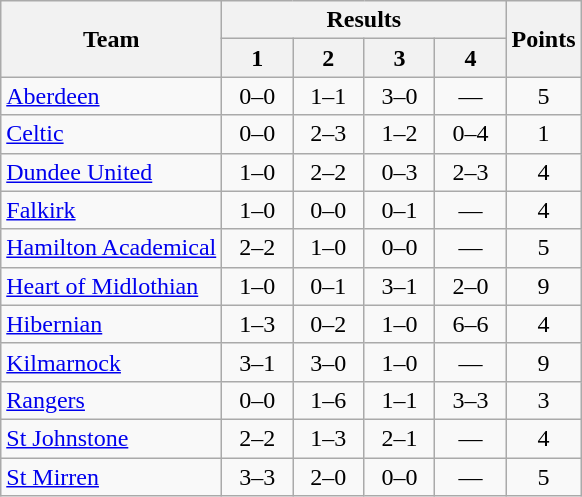<table class="wikitable" style="text-align:center">
<tr>
<th rowspan=2>Team</th>
<th colspan=4>Results</th>
<th rowspan=2>Points</th>
</tr>
<tr>
<th width=40>1</th>
<th width=40>2</th>
<th width=40>3</th>
<th width=40>4</th>
</tr>
<tr>
<td align=left><a href='#'>Aberdeen</a></td>
<td>0–0</td>
<td>1–1</td>
<td>3–0</td>
<td>—</td>
<td>5</td>
</tr>
<tr>
<td align=left><a href='#'>Celtic</a></td>
<td>0–0</td>
<td>2–3</td>
<td>1–2</td>
<td>0–4</td>
<td>1</td>
</tr>
<tr>
<td align=left><a href='#'>Dundee United</a></td>
<td>1–0</td>
<td>2–2</td>
<td>0–3</td>
<td>2–3</td>
<td>4</td>
</tr>
<tr>
<td align=left><a href='#'>Falkirk</a></td>
<td>1–0</td>
<td>0–0</td>
<td>0–1</td>
<td>—</td>
<td>4</td>
</tr>
<tr>
<td align=left><a href='#'>Hamilton Academical</a></td>
<td>2–2</td>
<td>1–0</td>
<td>0–0</td>
<td>—</td>
<td>5</td>
</tr>
<tr>
<td align=left><a href='#'>Heart of Midlothian</a></td>
<td>1–0</td>
<td>0–1</td>
<td>3–1</td>
<td>2–0</td>
<td>9</td>
</tr>
<tr>
<td align=left><a href='#'>Hibernian</a></td>
<td>1–3</td>
<td>0–2</td>
<td>1–0</td>
<td>6–6</td>
<td>4</td>
</tr>
<tr>
<td align=left><a href='#'>Kilmarnock</a></td>
<td>3–1</td>
<td>3–0</td>
<td>1–0</td>
<td>—</td>
<td>9</td>
</tr>
<tr>
<td align=left><a href='#'>Rangers</a></td>
<td>0–0</td>
<td>1–6</td>
<td>1–1</td>
<td>3–3</td>
<td>3</td>
</tr>
<tr>
<td align=left><a href='#'>St Johnstone</a></td>
<td>2–2</td>
<td>1–3</td>
<td>2–1</td>
<td>—</td>
<td>4</td>
</tr>
<tr>
<td align=left><a href='#'>St Mirren</a></td>
<td>3–3</td>
<td>2–0</td>
<td>0–0</td>
<td>—</td>
<td>5</td>
</tr>
</table>
